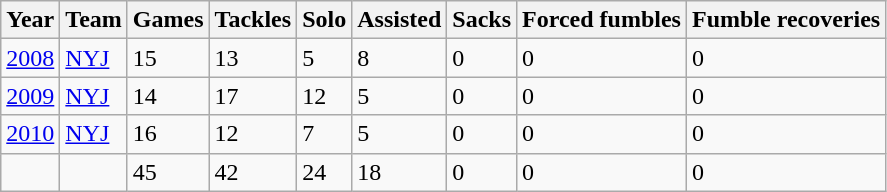<table class="wikitable">
<tr>
<th>Year</th>
<th>Team</th>
<th>Games</th>
<th>Tackles</th>
<th>Solo</th>
<th>Assisted</th>
<th>Sacks</th>
<th>Forced fumbles</th>
<th>Fumble recoveries</th>
</tr>
<tr>
<td><a href='#'>2008</a></td>
<td><a href='#'>NYJ</a></td>
<td>15</td>
<td>13</td>
<td>5</td>
<td>8</td>
<td>0</td>
<td>0</td>
<td>0</td>
</tr>
<tr>
<td><a href='#'>2009</a></td>
<td><a href='#'>NYJ</a></td>
<td>14</td>
<td>17</td>
<td>12</td>
<td>5</td>
<td>0</td>
<td>0</td>
<td>0</td>
</tr>
<tr>
<td><a href='#'>2010</a></td>
<td><a href='#'>NYJ</a></td>
<td>16</td>
<td>12</td>
<td>7</td>
<td>5</td>
<td>0</td>
<td>0</td>
<td>0</td>
</tr>
<tr>
<td></td>
<td></td>
<td>45</td>
<td>42</td>
<td>24</td>
<td>18</td>
<td>0</td>
<td>0</td>
<td>0</td>
</tr>
</table>
